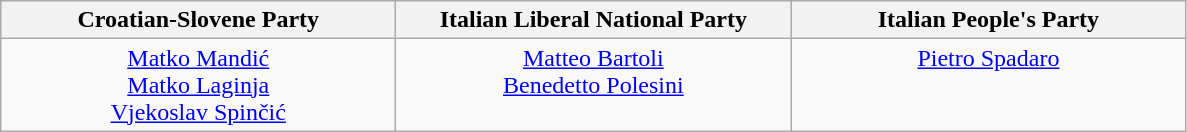<table class="wikitable"  style="text-align:center;">
<tr>
<th>Croatian-Slovene Party</th>
<th>Italian Liberal National Party</th>
<th>Italian People's Party</th>
</tr>
<tr style="vertical-align:top;">
<td style="width:16em; "><a href='#'>Matko Mandić</a><br><a href='#'>Matko Laginja</a><br><a href='#'>Vjekoslav Spinčić</a></td>
<td style="width:16em; "><a href='#'>Matteo Bartoli</a><br><a href='#'>Benedetto Polesini</a></td>
<td style="width:16em; "><a href='#'>Pietro Spadaro</a></td>
</tr>
</table>
